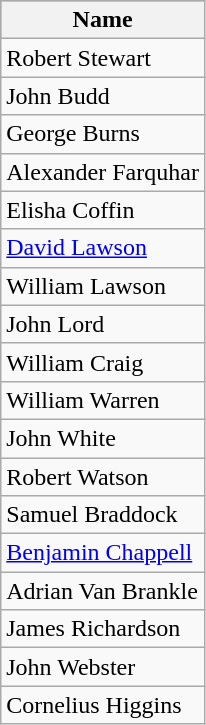<table class="wikitable" style="border-collapse: collapse" cellspacing="0" cellpadding="4" border="1">
<tr bgcolor="darkgray">
<th>Name</th>
</tr>
<tr>
<td>Robert Stewart</td>
</tr>
<tr>
<td>John Budd</td>
</tr>
<tr>
<td>George Burns</td>
</tr>
<tr>
<td>Alexander Farquhar</td>
</tr>
<tr>
<td>Elisha Coffin</td>
</tr>
<tr>
<td><a href='#'>David Lawson</a></td>
</tr>
<tr>
<td>William Lawson</td>
</tr>
<tr>
<td>John Lord</td>
</tr>
<tr>
<td>William Craig</td>
</tr>
<tr>
<td>William Warren</td>
</tr>
<tr>
<td>John White</td>
</tr>
<tr>
<td>Robert Watson</td>
</tr>
<tr>
<td>Samuel Braddock</td>
</tr>
<tr>
<td><a href='#'>Benjamin Chappell</a></td>
</tr>
<tr>
<td>Adrian Van Brankle</td>
</tr>
<tr>
<td>James Richardson</td>
</tr>
<tr>
<td>John Webster</td>
</tr>
<tr>
<td>Cornelius Higgins</td>
</tr>
</table>
